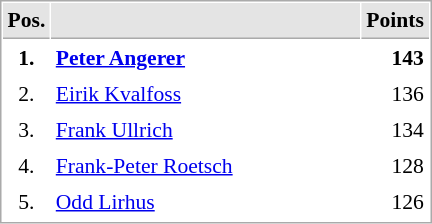<table cellspacing="1" cellpadding="3" style="border:1px solid #AAAAAA;font-size:90%">
<tr bgcolor="#E4E4E4">
<th style="border-bottom:1px solid #AAAAAA" width=10>Pos.</th>
<th style="border-bottom:1px solid #AAAAAA" width=200></th>
<th style="border-bottom:1px solid #AAAAAA" width=20>Points</th>
</tr>
<tr>
<td align="center"><strong>1.</strong></td>
<td> <strong><a href='#'>Peter Angerer</a></strong></td>
<td align="right"><strong>143</strong></td>
</tr>
<tr>
<td align="center">2.</td>
<td> <a href='#'>Eirik Kvalfoss</a></td>
<td align="right">136</td>
</tr>
<tr>
<td align="center">3.</td>
<td> <a href='#'>Frank Ullrich</a></td>
<td align="right">134</td>
</tr>
<tr>
<td align="center">4.</td>
<td> <a href='#'>Frank-Peter Roetsch</a></td>
<td align="right">128</td>
</tr>
<tr>
<td align="center">5.</td>
<td> <a href='#'>Odd Lirhus</a></td>
<td align="right">126</td>
</tr>
<tr>
</tr>
</table>
